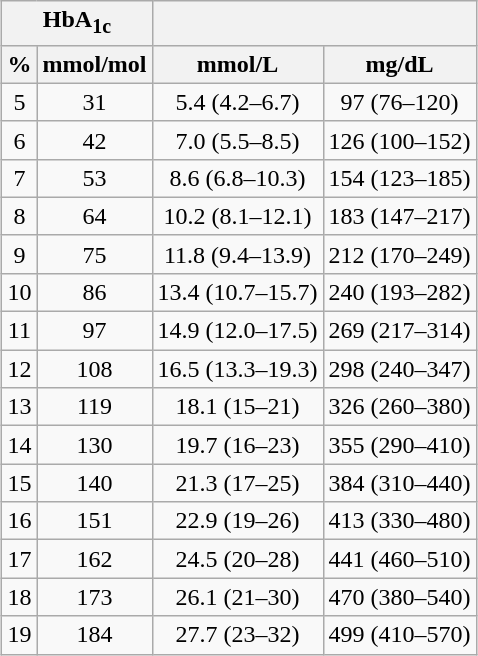<table class="wikitable" style="text-align:center; margin:auto;">
<tr>
<th colspan="2">HbA<sub>1c</sub></th>
<th colspan="2"></th>
</tr>
<tr>
<th>%</th>
<th>mmol/mol</th>
<th>mmol/L</th>
<th>mg/dL</th>
</tr>
<tr>
<td>5</td>
<td>31</td>
<td>5.4 (4.2–6.7)</td>
<td>97 (76–120)</td>
</tr>
<tr>
<td>6</td>
<td>42</td>
<td>7.0 (5.5–8.5)</td>
<td>126 (100–152)</td>
</tr>
<tr>
<td>7</td>
<td>53</td>
<td>8.6 (6.8–10.3)</td>
<td>154 (123–185)</td>
</tr>
<tr>
<td>8</td>
<td>64</td>
<td>10.2 (8.1–12.1)</td>
<td>183 (147–217)</td>
</tr>
<tr>
<td>9</td>
<td>75</td>
<td>11.8 (9.4–13.9)</td>
<td>212 (170–249)</td>
</tr>
<tr>
<td>10</td>
<td>86</td>
<td>13.4 (10.7–15.7)</td>
<td>240 (193–282)</td>
</tr>
<tr>
<td>11</td>
<td>97</td>
<td>14.9 (12.0–17.5)</td>
<td>269 (217–314)</td>
</tr>
<tr>
<td>12</td>
<td>108</td>
<td>16.5 (13.3–19.3)</td>
<td>298 (240–347)</td>
</tr>
<tr>
<td>13</td>
<td>119</td>
<td>18.1 (15–21)</td>
<td>326 (260–380)</td>
</tr>
<tr>
<td>14</td>
<td>130</td>
<td>19.7 (16–23)</td>
<td>355 (290–410)</td>
</tr>
<tr>
<td>15</td>
<td>140</td>
<td>21.3 (17–25)</td>
<td>384 (310–440)</td>
</tr>
<tr>
<td>16</td>
<td>151</td>
<td>22.9 (19–26)</td>
<td>413 (330–480)</td>
</tr>
<tr>
<td>17</td>
<td>162</td>
<td>24.5 (20–28)</td>
<td>441 (460–510)</td>
</tr>
<tr>
<td>18</td>
<td>173</td>
<td>26.1 (21–30)</td>
<td>470 (380–540)</td>
</tr>
<tr>
<td>19</td>
<td>184</td>
<td>27.7 (23–32)</td>
<td>499 (410–570)</td>
</tr>
</table>
